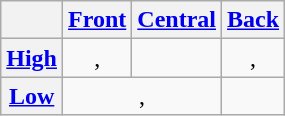<table class="wikitable" style="text-align: center;">
<tr>
<th></th>
<th><a href='#'>Front</a></th>
<th><a href='#'>Central</a></th>
<th><a href='#'>Back</a></th>
</tr>
<tr>
<th><a href='#'>High</a></th>
<td>, </td>
<td></td>
<td>, </td>
</tr>
<tr>
<th><a href='#'>Low</a></th>
<td colspan="2">, </td>
<td></td>
</tr>
</table>
